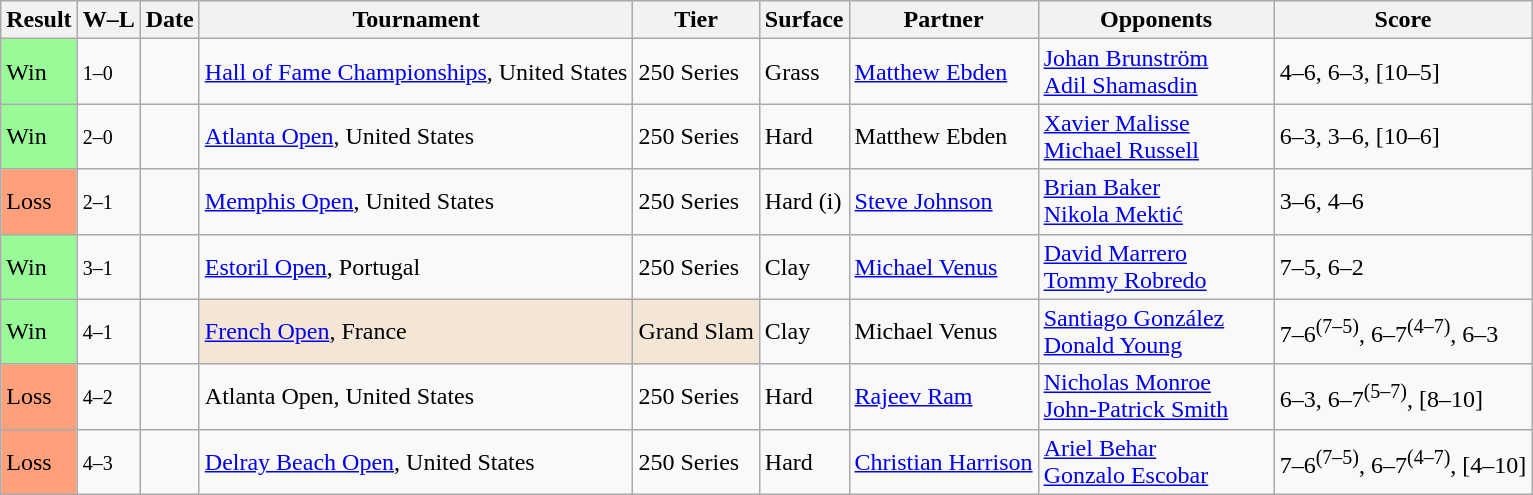<table class="sortable wikitable">
<tr>
<th>Result</th>
<th class="unsortable">W–L</th>
<th>Date</th>
<th>Tournament</th>
<th>Tier</th>
<th>Surface</th>
<th>Partner</th>
<th width=150>Opponents</th>
<th class="unsortable">Score</th>
</tr>
<tr>
<td bgcolor=98FB98>Win</td>
<td><small>1–0</small></td>
<td><a href='#'></a></td>
<td><a href='#'>Hall of Fame Championships</a>, United States</td>
<td>250 Series</td>
<td>Grass</td>
<td> <a href='#'>Matthew Ebden</a></td>
<td> <a href='#'>Johan Brunström</a><br> <a href='#'>Adil Shamasdin</a></td>
<td>4–6, 6–3, [10–5]</td>
</tr>
<tr>
<td bgcolor=98FB98>Win</td>
<td><small>2–0</small></td>
<td><a href='#'></a></td>
<td><a href='#'>Atlanta Open</a>, United States</td>
<td>250 Series</td>
<td>Hard</td>
<td> Matthew Ebden</td>
<td> <a href='#'>Xavier Malisse</a><br> <a href='#'>Michael Russell</a></td>
<td>6–3, 3–6, [10–6]</td>
</tr>
<tr>
<td bgcolor=FFA07A>Loss</td>
<td><small>2–1</small></td>
<td><a href='#'></a></td>
<td><a href='#'>Memphis Open</a>, United States</td>
<td>250 Series</td>
<td>Hard (i)</td>
<td> <a href='#'>Steve Johnson</a></td>
<td> <a href='#'>Brian Baker</a><br> <a href='#'>Nikola Mektić</a></td>
<td>3–6, 4–6</td>
</tr>
<tr>
<td bgcolor=98FB98>Win</td>
<td><small>3–1</small></td>
<td><a href='#'></a></td>
<td><a href='#'>Estoril Open</a>, Portugal</td>
<td>250 Series</td>
<td>Clay</td>
<td> <a href='#'>Michael Venus</a></td>
<td> <a href='#'>David Marrero</a><br> <a href='#'>Tommy Robredo</a></td>
<td>7–5, 6–2</td>
</tr>
<tr>
<td bgcolor=98FB98>Win</td>
<td><small>4–1</small></td>
<td><a href='#'></a></td>
<td style="background:#F3E6D7;"><a href='#'>French Open</a>, France</td>
<td style="background:#F3E6D7;">Grand Slam</td>
<td>Clay</td>
<td> Michael Venus</td>
<td> <a href='#'>Santiago González</a><br> <a href='#'>Donald Young</a></td>
<td>7–6<sup>(7–5)</sup>, 6–7<sup>(4–7)</sup>, 6–3</td>
</tr>
<tr>
<td bgcolor=FFA07A>Loss</td>
<td><small>4–2</small></td>
<td><a href='#'></a></td>
<td>Atlanta Open, United States</td>
<td>250 Series</td>
<td>Hard</td>
<td> <a href='#'>Rajeev Ram</a></td>
<td> <a href='#'>Nicholas Monroe</a><br> <a href='#'>John-Patrick Smith</a></td>
<td>6–3, 6–7<sup>(5–7)</sup>, [8–10]</td>
</tr>
<tr>
<td bgcolor=FFA07A>Loss</td>
<td><small>4–3</small></td>
<td><a href='#'></a></td>
<td><a href='#'>Delray Beach Open</a>, United States</td>
<td>250 Series</td>
<td>Hard</td>
<td> <a href='#'>Christian Harrison</a></td>
<td> <a href='#'>Ariel Behar</a><br> <a href='#'>Gonzalo Escobar</a></td>
<td>7–6<sup>(7–5)</sup>, 6–7<sup>(4–7)</sup>, [4–10]</td>
</tr>
</table>
